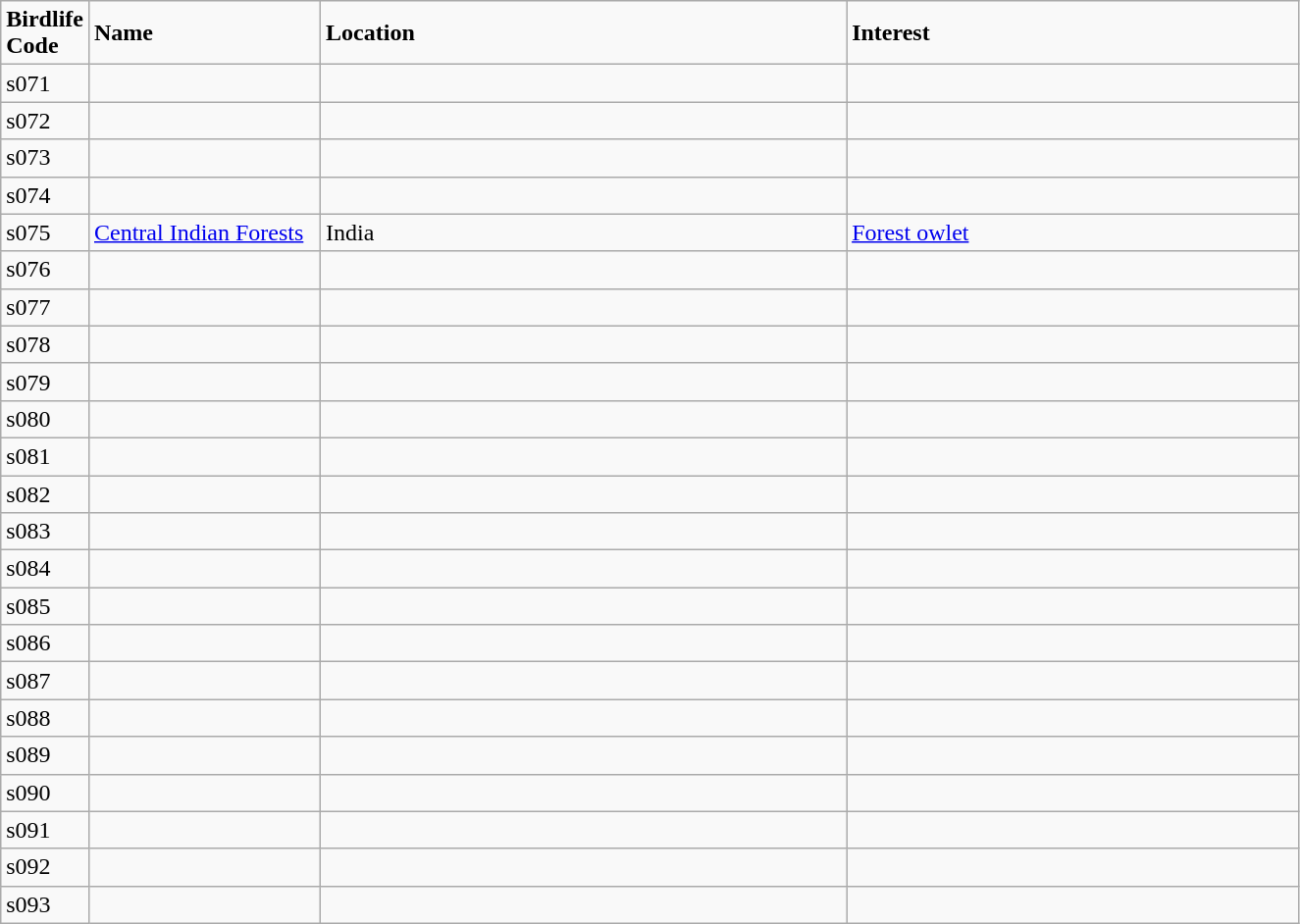<table class="wikitable">
<tr>
<td style="width:50px"><strong>Birdlife Code</strong></td>
<td style="width:150px"><strong>Name</strong></td>
<td style="width:350px"><strong>Location</strong></td>
<td style="width:300px"><strong>Interest</strong></td>
</tr>
<tr>
<td>s071</td>
<td></td>
<td></td>
<td></td>
</tr>
<tr>
<td>s072</td>
<td></td>
<td></td>
<td></td>
</tr>
<tr>
<td>s073</td>
<td></td>
<td></td>
<td></td>
</tr>
<tr>
<td>s074</td>
<td></td>
<td></td>
<td></td>
</tr>
<tr>
<td>s075</td>
<td><a href='#'>Central Indian Forests</a></td>
<td>India</td>
<td><a href='#'>Forest owlet</a></td>
</tr>
<tr>
<td>s076</td>
<td></td>
<td></td>
<td></td>
</tr>
<tr>
<td>s077</td>
<td></td>
<td></td>
<td></td>
</tr>
<tr>
<td>s078</td>
<td></td>
<td></td>
<td></td>
</tr>
<tr>
<td>s079</td>
<td></td>
<td></td>
<td></td>
</tr>
<tr>
<td>s080</td>
<td></td>
<td></td>
<td></td>
</tr>
<tr>
<td>s081</td>
<td></td>
<td></td>
<td></td>
</tr>
<tr>
<td>s082</td>
<td></td>
<td></td>
<td></td>
</tr>
<tr>
<td>s083</td>
<td></td>
<td></td>
<td></td>
</tr>
<tr>
<td>s084</td>
<td></td>
<td></td>
<td></td>
</tr>
<tr>
<td>s085</td>
<td></td>
<td></td>
<td></td>
</tr>
<tr>
<td>s086</td>
<td></td>
<td></td>
<td></td>
</tr>
<tr>
<td>s087</td>
<td></td>
<td></td>
<td></td>
</tr>
<tr>
<td>s088</td>
<td></td>
<td></td>
<td></td>
</tr>
<tr>
<td>s089</td>
<td></td>
<td></td>
<td></td>
</tr>
<tr>
<td>s090</td>
<td></td>
<td></td>
<td></td>
</tr>
<tr>
<td>s091</td>
<td></td>
<td></td>
<td></td>
</tr>
<tr>
<td>s092</td>
<td></td>
<td></td>
<td></td>
</tr>
<tr>
<td>s093</td>
<td></td>
<td></td>
<td></td>
</tr>
</table>
